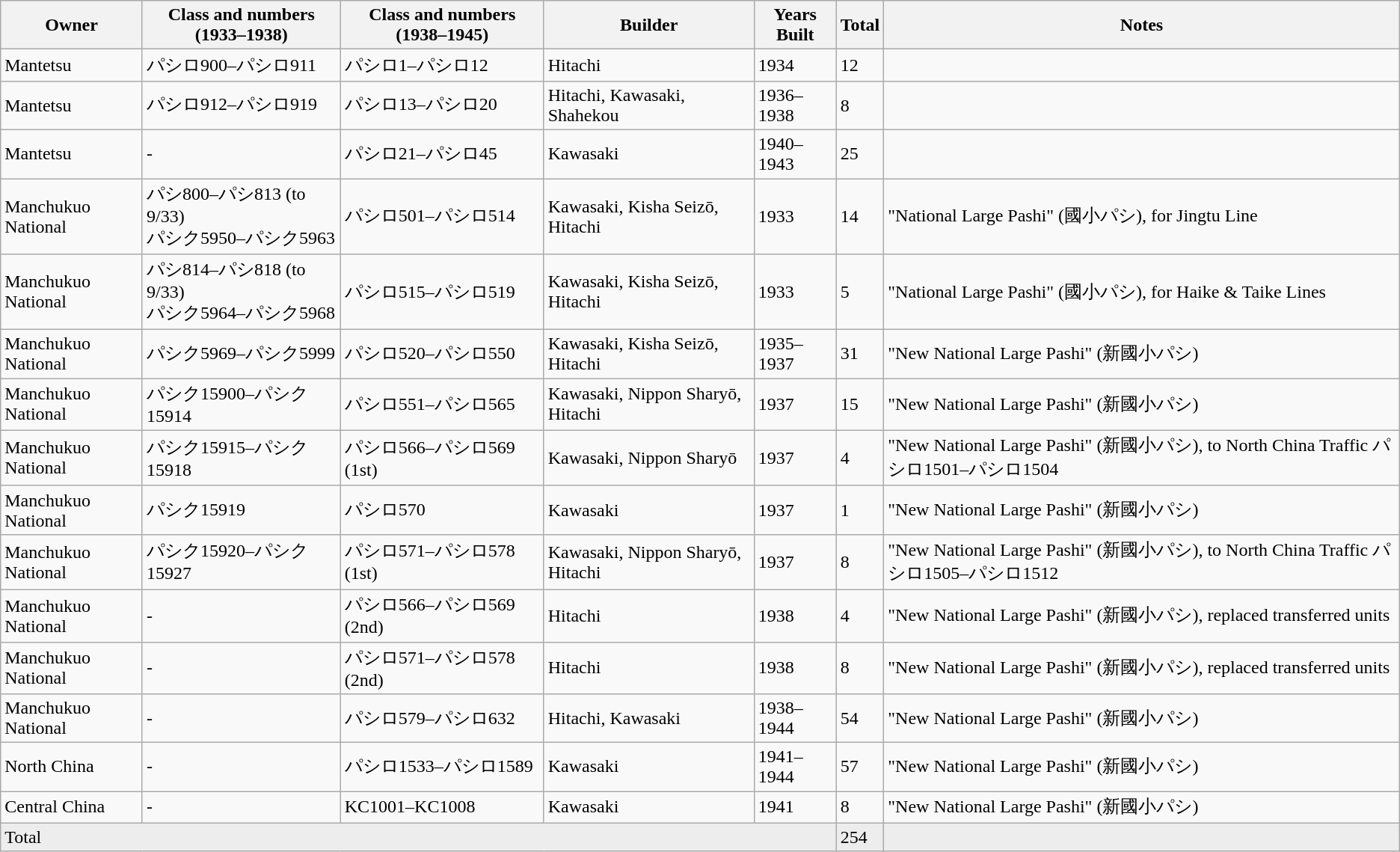<table class="wikitable">
<tr>
<th>Owner</th>
<th>Class and numbers<br>(1933–1938)</th>
<th>Class and numbers<br>(1938–1945)</th>
<th>Builder</th>
<th>Years Built</th>
<th>Total</th>
<th>Notes</th>
</tr>
<tr>
<td>Mantetsu</td>
<td>パシロ900–パシロ911</td>
<td>パシロ1–パシロ12</td>
<td>Hitachi</td>
<td>1934</td>
<td>12</td>
<td></td>
</tr>
<tr>
<td>Mantetsu</td>
<td>パシロ912–パシロ919</td>
<td>パシロ13–パシロ20</td>
<td>Hitachi, Kawasaki, Shahekou</td>
<td>1936–1938</td>
<td>8</td>
<td></td>
</tr>
<tr>
<td>Mantetsu</td>
<td>-</td>
<td>パシロ21–パシロ45</td>
<td>Kawasaki</td>
<td>1940–1943</td>
<td>25</td>
<td></td>
</tr>
<tr>
<td>Manchukuo National</td>
<td>パシ800–パシ813 (to 9/33)<br>パシク5950–パシク5963</td>
<td>パシロ501–パシロ514</td>
<td>Kawasaki, Kisha Seizō, Hitachi</td>
<td>1933</td>
<td>14</td>
<td>"National Large Pashi" (國小パシ), for Jingtu Line</td>
</tr>
<tr>
<td>Manchukuo National</td>
<td>パシ814–パシ818 (to 9/33)<br>パシク5964–パシク5968</td>
<td>パシロ515–パシロ519</td>
<td>Kawasaki, Kisha Seizō, Hitachi</td>
<td>1933</td>
<td>5</td>
<td>"National Large Pashi" (國小パシ), for Haike & Taike Lines</td>
</tr>
<tr>
<td>Manchukuo National</td>
<td>パシク5969–パシク5999</td>
<td>パシロ520–パシロ550</td>
<td>Kawasaki, Kisha Seizō, Hitachi</td>
<td>1935–1937</td>
<td>31</td>
<td>"New National Large Pashi" (新國小パシ)</td>
</tr>
<tr>
<td>Manchukuo National</td>
<td>パシク15900–パシク15914</td>
<td>パシロ551–パシロ565</td>
<td>Kawasaki, Nippon Sharyō, Hitachi</td>
<td>1937</td>
<td>15</td>
<td>"New National Large Pashi" (新國小パシ)</td>
</tr>
<tr>
<td>Manchukuo National</td>
<td>パシク15915–パシク15918</td>
<td>パシロ566–パシロ569 (1st)</td>
<td>Kawasaki, Nippon Sharyō</td>
<td>1937</td>
<td>4</td>
<td>"New National Large Pashi" (新國小パシ), to North China Traffic パシロ1501–パシロ1504</td>
</tr>
<tr>
<td>Manchukuo National</td>
<td>パシク15919</td>
<td>パシロ570</td>
<td>Kawasaki</td>
<td>1937</td>
<td>1</td>
<td>"New National Large Pashi" (新國小パシ)</td>
</tr>
<tr>
<td>Manchukuo National</td>
<td>パシク15920–パシク15927</td>
<td>パシロ571–パシロ578 (1st)</td>
<td>Kawasaki, Nippon Sharyō, Hitachi</td>
<td>1937</td>
<td>8</td>
<td>"New National Large Pashi" (新國小パシ), to North China Traffic パシロ1505–パシロ1512</td>
</tr>
<tr>
<td>Manchukuo National</td>
<td>-</td>
<td>パシロ566–パシロ569 (2nd)</td>
<td>Hitachi</td>
<td>1938</td>
<td>4</td>
<td>"New National Large Pashi" (新國小パシ), replaced transferred units</td>
</tr>
<tr>
<td>Manchukuo National</td>
<td>-</td>
<td>パシロ571–パシロ578 (2nd)</td>
<td>Hitachi</td>
<td>1938</td>
<td>8</td>
<td>"New National Large Pashi" (新國小パシ), replaced transferred units</td>
</tr>
<tr>
<td>Manchukuo National</td>
<td>-</td>
<td>パシロ579–パシロ632</td>
<td>Hitachi, Kawasaki</td>
<td>1938–1944</td>
<td>54</td>
<td>"New National Large Pashi" (新國小パシ)</td>
</tr>
<tr>
<td>North China</td>
<td>-</td>
<td>パシロ1533–パシロ1589</td>
<td>Kawasaki</td>
<td>1941–1944</td>
<td>57</td>
<td>"New National Large Pashi" (新國小パシ)</td>
</tr>
<tr>
<td>Central China</td>
<td>-</td>
<td>KC1001–KC1008</td>
<td>Kawasaki</td>
<td>1941</td>
<td>8</td>
<td>"New National Large Pashi" (新國小パシ)</td>
</tr>
<tr>
<td bgcolor=#ededed colspan="5">Total</td>
<td bgcolor=#ededed>254</td>
<td bgcolor=#ededed></td>
</tr>
</table>
